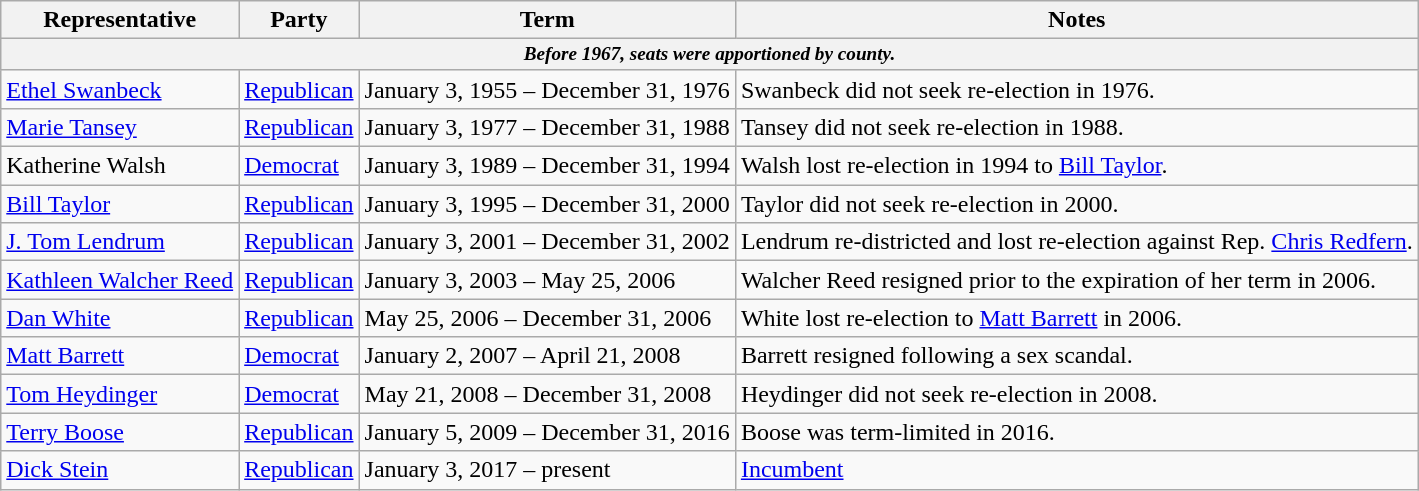<table class=wikitable>
<tr valign=bottom>
<th>Representative</th>
<th>Party</th>
<th>Term</th>
<th>Notes</th>
</tr>
<tr>
<th colspan=5 style="font-size: 80%;"><em>Before 1967, seats were apportioned by county.</em></th>
</tr>
<tr>
<td><a href='#'>Ethel Swanbeck</a></td>
<td><a href='#'>Republican</a></td>
<td>January 3, 1955 – December 31, 1976</td>
<td>Swanbeck did not seek re-election in 1976.</td>
</tr>
<tr>
<td><a href='#'>Marie Tansey</a></td>
<td><a href='#'>Republican</a></td>
<td>January 3, 1977 – December 31, 1988</td>
<td>Tansey did not seek re-election in 1988.</td>
</tr>
<tr>
<td>Katherine Walsh</td>
<td><a href='#'>Democrat</a></td>
<td>January 3, 1989 – December 31, 1994</td>
<td>Walsh lost re-election in 1994 to <a href='#'>Bill Taylor</a>.</td>
</tr>
<tr>
<td><a href='#'>Bill Taylor</a></td>
<td><a href='#'>Republican</a></td>
<td>January 3, 1995 – December 31, 2000</td>
<td>Taylor did not seek re-election in 2000.</td>
</tr>
<tr>
<td><a href='#'>J. Tom Lendrum</a></td>
<td><a href='#'>Republican</a></td>
<td>January 3, 2001 – December 31, 2002</td>
<td>Lendrum re-districted and lost re-election against Rep. <a href='#'>Chris Redfern</a>.</td>
</tr>
<tr>
<td><a href='#'>Kathleen Walcher Reed</a></td>
<td><a href='#'>Republican</a></td>
<td>January 3, 2003 – May 25, 2006</td>
<td>Walcher Reed resigned prior to the expiration of her term in 2006.</td>
</tr>
<tr>
<td><a href='#'>Dan White</a></td>
<td><a href='#'>Republican</a></td>
<td>May 25, 2006 – December 31, 2006</td>
<td>White lost re-election to <a href='#'>Matt Barrett</a> in 2006.</td>
</tr>
<tr>
<td><a href='#'>Matt Barrett</a></td>
<td><a href='#'>Democrat</a></td>
<td>January 2, 2007 – April 21, 2008</td>
<td>Barrett resigned following a sex scandal.</td>
</tr>
<tr>
<td><a href='#'>Tom Heydinger</a></td>
<td><a href='#'>Democrat</a></td>
<td>May 21, 2008 – December 31, 2008</td>
<td>Heydinger did not seek re-election in 2008.</td>
</tr>
<tr>
<td><a href='#'>Terry Boose</a></td>
<td><a href='#'>Republican</a></td>
<td>January 5, 2009 – December 31, 2016</td>
<td>Boose was term-limited in 2016.</td>
</tr>
<tr>
<td><a href='#'>Dick Stein</a></td>
<td><a href='#'>Republican</a></td>
<td>January 3, 2017 – present</td>
<td><a href='#'>Incumbent</a></td>
</tr>
</table>
